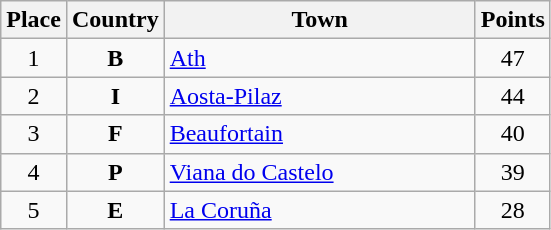<table class="wikitable" style="text-align;">
<tr>
<th width="25">Place</th>
<th width="25">Country</th>
<th width="200">Town</th>
<th width="25">Points</th>
</tr>
<tr>
<td align="center">1</td>
<td align="center"><strong>B</strong></td>
<td align="left"><a href='#'>Ath</a></td>
<td align="center">47</td>
</tr>
<tr>
<td align="center">2</td>
<td align="center"><strong>I</strong></td>
<td align="left"><a href='#'>Aosta-Pilaz</a></td>
<td align="center">44</td>
</tr>
<tr>
<td align="center">3</td>
<td align="center"><strong>F</strong></td>
<td align="left"><a href='#'>Beaufortain</a></td>
<td align="center">40</td>
</tr>
<tr>
<td align="center">4</td>
<td align="center"><strong>P</strong></td>
<td align="left"><a href='#'>Viana do Castelo</a></td>
<td align="center">39</td>
</tr>
<tr>
<td align="center">5</td>
<td align="center"><strong>E</strong></td>
<td align="left"><a href='#'>La Coruña</a></td>
<td align="center">28</td>
</tr>
</table>
